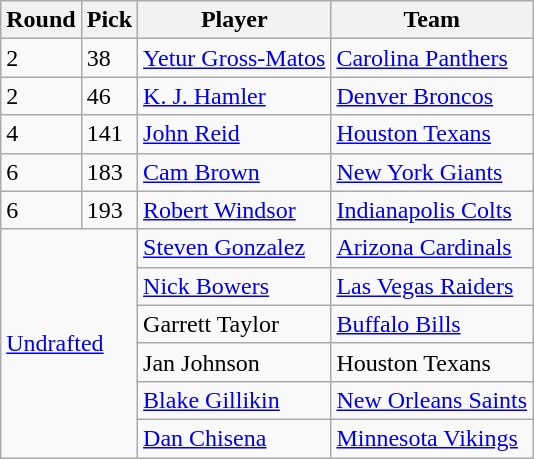<table class="wikitable">
<tr>
<th>Round</th>
<th>Pick</th>
<th>Player</th>
<th>Team</th>
</tr>
<tr>
<td>2</td>
<td>38</td>
<td><a href='#'>Yetur Gross-Matos</a></td>
<td><a href='#'>Carolina Panthers</a></td>
</tr>
<tr>
<td>2</td>
<td>46</td>
<td><a href='#'>K. J. Hamler</a></td>
<td><a href='#'>Denver Broncos</a></td>
</tr>
<tr>
<td>4</td>
<td>141</td>
<td><a href='#'>John Reid</a></td>
<td><a href='#'>Houston Texans</a></td>
</tr>
<tr>
<td>6</td>
<td>183</td>
<td><a href='#'>Cam Brown</a></td>
<td><a href='#'>New York Giants</a></td>
</tr>
<tr>
<td>6</td>
<td>193</td>
<td><a href='#'>Robert Windsor</a></td>
<td><a href='#'>Indianapolis Colts</a></td>
</tr>
<tr>
<td rowspan="6"colspan="2"><a href='#'>Undrafted</a></td>
<td><a href='#'>Steven Gonzalez</a></td>
<td><a href='#'>Arizona Cardinals</a></td>
</tr>
<tr>
<td><a href='#'>Nick Bowers</a></td>
<td><a href='#'>Las Vegas Raiders</a></td>
</tr>
<tr>
<td>Garrett Taylor</td>
<td><a href='#'>Buffalo Bills</a></td>
</tr>
<tr>
<td>Jan Johnson</td>
<td>Houston Texans</td>
</tr>
<tr>
<td><a href='#'>Blake Gillikin</a></td>
<td><a href='#'>New Orleans Saints</a></td>
</tr>
<tr>
<td><a href='#'>Dan Chisena</a></td>
<td><a href='#'>Minnesota Vikings</a></td>
</tr>
</table>
